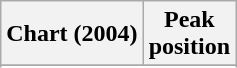<table class="wikitable sortable">
<tr>
<th align="left">Chart (2004)</th>
<th align="left">Peak<br>position</th>
</tr>
<tr>
</tr>
<tr>
</tr>
<tr>
</tr>
</table>
